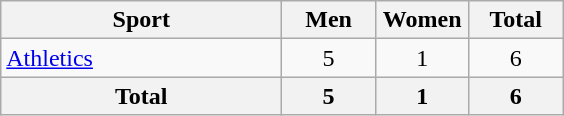<table class="wikitable sortable" style="text-align:center;">
<tr>
<th width=180>Sport</th>
<th width=55>Men</th>
<th width=55>Women</th>
<th width=55>Total</th>
</tr>
<tr>
<td align=left><a href='#'>Athletics</a></td>
<td>5</td>
<td>1</td>
<td>6</td>
</tr>
<tr>
<th>Total</th>
<th>5</th>
<th>1</th>
<th>6</th>
</tr>
</table>
